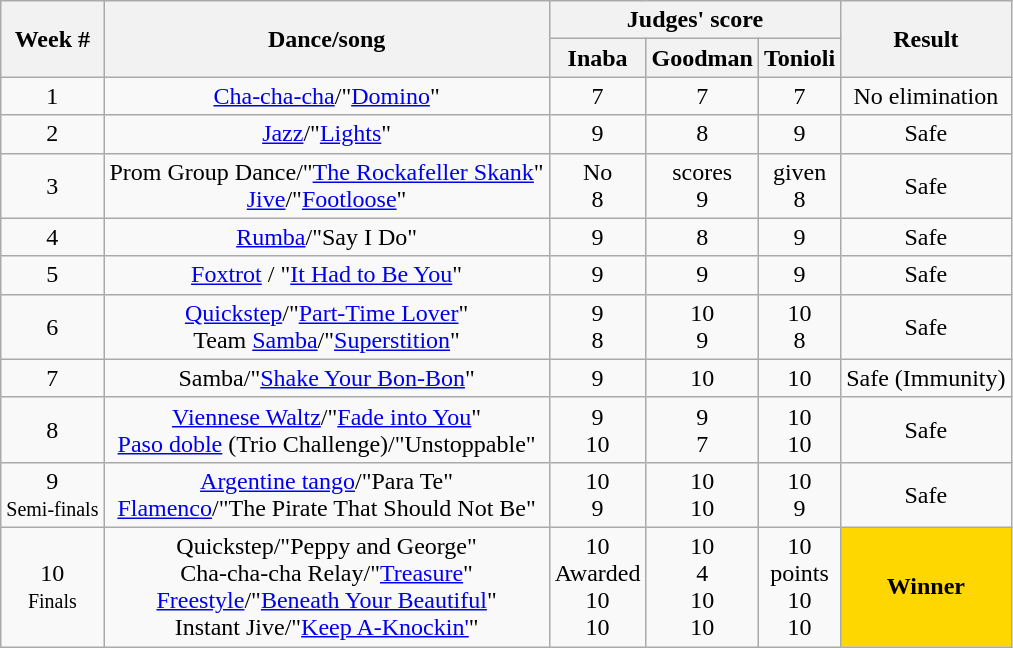<table class="wikitable" style="text-align:center">
<tr>
<th scope="col" rowspan="2">Week #</th>
<th scope="col" rowspan="2">Dance/song</th>
<th scope="col" colspan="3">Judges' score</th>
<th scope="col" rowspan="2">Result</th>
</tr>
<tr>
<th scope="col">Inaba</th>
<th scope="col">Goodman</th>
<th scope="col">Tonioli</th>
</tr>
<tr>
<td>1</td>
<td scope="row"><a href='#'>Cha-cha-cha</a>/"<a href='#'>Domino</a>"</td>
<td>7</td>
<td>7</td>
<td>7</td>
<td>No elimination</td>
</tr>
<tr>
<td>2</td>
<td scope="row"><a href='#'>Jazz</a>/"<a href='#'>Lights</a>"</td>
<td>9</td>
<td>8</td>
<td>9</td>
<td>Safe</td>
</tr>
<tr>
<td>3</td>
<td scope="row">Prom Group Dance/"<a href='#'>The Rockafeller Skank</a>"<br><a href='#'>Jive</a>/"<a href='#'>Footloose</a>"</td>
<td>No<br>8</td>
<td>scores<br>9</td>
<td>given<br>8</td>
<td>Safe</td>
</tr>
<tr>
<td>4</td>
<td scope="row"><a href='#'>Rumba</a>/"Say I Do"</td>
<td>9</td>
<td>8</td>
<td>9</td>
<td>Safe</td>
</tr>
<tr>
<td>5</td>
<td scope="row"><a href='#'>Foxtrot</a> / "<a href='#'>It Had to Be You</a>"</td>
<td>9</td>
<td>9</td>
<td>9</td>
<td>Safe</td>
</tr>
<tr>
<td>6</td>
<td scope="row"><a href='#'>Quickstep</a>/"<a href='#'>Part-Time Lover</a>"<br>Team <a href='#'>Samba</a>/"<a href='#'>Superstition</a>"</td>
<td>9<br>8</td>
<td>10<br>9</td>
<td>10<br>8</td>
<td>Safe</td>
</tr>
<tr>
<td>7</td>
<td scope="row">Samba/"<a href='#'>Shake Your Bon-Bon</a>"</td>
<td>9</td>
<td>10</td>
<td>10</td>
<td>Safe (Immunity)</td>
</tr>
<tr>
<td>8</td>
<td scope="row"><a href='#'>Viennese Waltz</a>/"<a href='#'>Fade into You</a>"<br><a href='#'>Paso doble</a> (Trio Challenge)/"Unstoppable"</td>
<td>9<br>10</td>
<td>9<br>7</td>
<td>10<br>10</td>
<td>Safe</td>
</tr>
<tr>
<td>9<br><small>Semi-finals</small></td>
<td scope="row"><a href='#'>Argentine tango</a>/"Para Te"<br><a href='#'>Flamenco</a>/"The Pirate That Should Not Be"</td>
<td>10<br>9</td>
<td>10<br>10</td>
<td>10<br>9</td>
<td>Safe</td>
</tr>
<tr>
<td>10<br><small>Finals</small></td>
<td scope="row">Quickstep/"Peppy and George"<br>Cha-cha-cha Relay/"<a href='#'>Treasure</a>"<br><a href='#'>Freestyle</a>/"<a href='#'>Beneath Your Beautiful</a>"<br>Instant Jive/"<a href='#'>Keep A-Knockin'</a>"</td>
<td>10<br>Awarded<br>10<br>10</td>
<td>10<br>4<br>10<br>10</td>
<td>10<br>points<br>10<br>10</td>
<td bgcolor=gold><strong>Winner</strong></td>
</tr>
</table>
